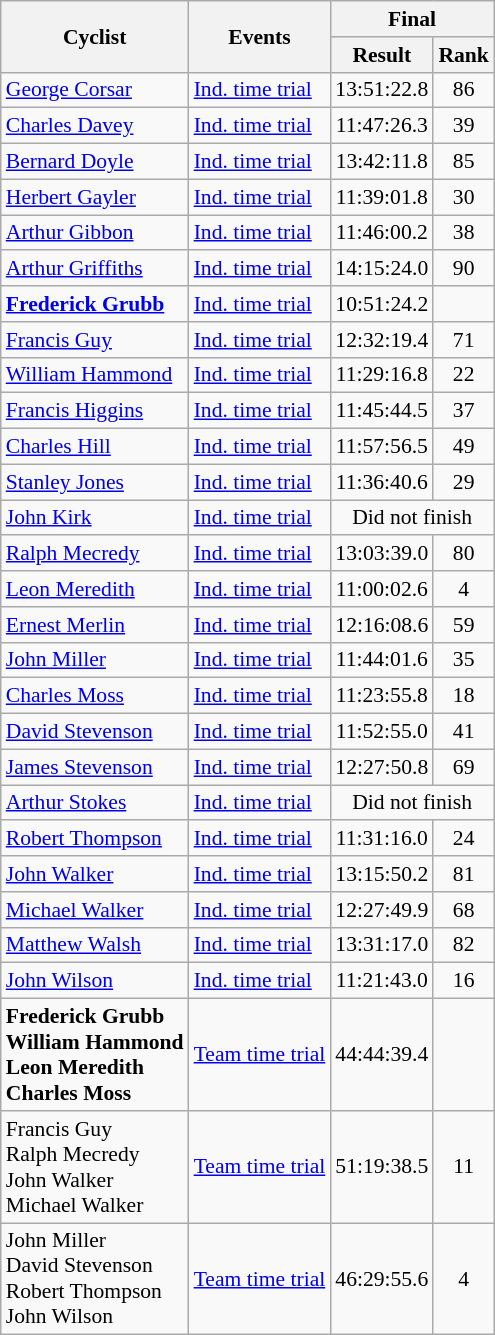<table class=wikitable style="font-size:90%">
<tr>
<th rowspan="2">Cyclist</th>
<th rowspan="2">Events</th>
<th colspan="2">Final</th>
</tr>
<tr>
<th>Result</th>
<th>Rank</th>
</tr>
<tr>
<td><a href='#'>George Corsar</a></td>
<td><a href='#'>Ind. time trial</a></td>
<td align=center>13:51:22.8</td>
<td align=center>86</td>
</tr>
<tr>
<td><a href='#'>Charles Davey</a></td>
<td><a href='#'>Ind. time trial</a></td>
<td align=center>11:47:26.3</td>
<td align=center>39</td>
</tr>
<tr>
<td><a href='#'>Bernard Doyle</a></td>
<td><a href='#'>Ind. time trial</a></td>
<td align=center>13:42:11.8</td>
<td align=center>85</td>
</tr>
<tr>
<td><a href='#'>Herbert Gayler</a></td>
<td><a href='#'>Ind. time trial</a></td>
<td align=center>11:39:01.8</td>
<td align=center>30</td>
</tr>
<tr>
<td><a href='#'>Arthur Gibbon</a></td>
<td><a href='#'>Ind. time trial</a></td>
<td align=center>11:46:00.2</td>
<td align=center>38</td>
</tr>
<tr>
<td><a href='#'>Arthur Griffiths</a></td>
<td><a href='#'>Ind. time trial</a></td>
<td align=center>14:15:24.0</td>
<td align=center>90</td>
</tr>
<tr>
<td><strong><a href='#'>Frederick Grubb</a></strong></td>
<td><a href='#'>Ind. time trial</a></td>
<td align=center>10:51:24.2</td>
<td align=center></td>
</tr>
<tr>
<td><a href='#'>Francis Guy</a></td>
<td><a href='#'>Ind. time trial</a></td>
<td align=center>12:32:19.4</td>
<td align=center>71</td>
</tr>
<tr>
<td><a href='#'>William Hammond</a></td>
<td><a href='#'>Ind. time trial</a></td>
<td align=center>11:29:16.8</td>
<td align=center>22</td>
</tr>
<tr>
<td><a href='#'>Francis Higgins</a></td>
<td><a href='#'>Ind. time trial</a></td>
<td align=center>11:45:44.5</td>
<td align=center>37</td>
</tr>
<tr>
<td><a href='#'>Charles Hill</a></td>
<td><a href='#'>Ind. time trial</a></td>
<td align=center>11:57:56.5</td>
<td align=center>49</td>
</tr>
<tr>
<td><a href='#'>Stanley Jones</a></td>
<td><a href='#'>Ind. time trial</a></td>
<td align=center>11:36:40.6</td>
<td align=center>29</td>
</tr>
<tr>
<td><a href='#'>John Kirk</a></td>
<td><a href='#'>Ind. time trial</a></td>
<td align=center colspan=2>Did not finish</td>
</tr>
<tr>
<td><a href='#'>Ralph Mecredy</a></td>
<td><a href='#'>Ind. time trial</a></td>
<td align=center>13:03:39.0</td>
<td align=center>80</td>
</tr>
<tr>
<td><a href='#'>Leon Meredith</a></td>
<td><a href='#'>Ind. time trial</a></td>
<td align=center>11:00:02.6</td>
<td align=center>4</td>
</tr>
<tr>
<td><a href='#'>Ernest Merlin</a></td>
<td><a href='#'>Ind. time trial</a></td>
<td align=center>12:16:08.6</td>
<td align=center>59</td>
</tr>
<tr>
<td><a href='#'>John Miller</a></td>
<td><a href='#'>Ind. time trial</a></td>
<td align=center>11:44:01.6</td>
<td align=center>35</td>
</tr>
<tr>
<td><a href='#'>Charles Moss</a></td>
<td><a href='#'>Ind. time trial</a></td>
<td align=center>11:23:55.8</td>
<td align=center>18</td>
</tr>
<tr>
<td><a href='#'>David Stevenson</a></td>
<td><a href='#'>Ind. time trial</a></td>
<td align=center>11:52:55.0</td>
<td align=center>41</td>
</tr>
<tr>
<td><a href='#'>James Stevenson</a></td>
<td><a href='#'>Ind. time trial</a></td>
<td align=center>12:27:50.8</td>
<td align=center>69</td>
</tr>
<tr>
<td><a href='#'>Arthur Stokes</a></td>
<td><a href='#'>Ind. time trial</a></td>
<td align=center colspan=2>Did not finish</td>
</tr>
<tr>
<td><a href='#'>Robert Thompson</a></td>
<td><a href='#'>Ind. time trial</a></td>
<td align=center>11:31:16.0</td>
<td align=center>24</td>
</tr>
<tr>
<td><a href='#'>John Walker</a></td>
<td><a href='#'>Ind. time trial</a></td>
<td align=center>13:15:50.2</td>
<td align=center>81</td>
</tr>
<tr>
<td><a href='#'>Michael Walker</a></td>
<td><a href='#'>Ind. time trial</a></td>
<td align=center>12:27:49.9</td>
<td align=center>68</td>
</tr>
<tr>
<td><a href='#'>Matthew Walsh</a></td>
<td><a href='#'>Ind. time trial</a></td>
<td align=center>13:31:17.0</td>
<td align=center>82</td>
</tr>
<tr>
<td><a href='#'>John Wilson</a></td>
<td><a href='#'>Ind. time trial</a></td>
<td align=center>11:21:43.0</td>
<td align=center>16</td>
</tr>
<tr>
<td><strong>Frederick Grubb <br> William Hammond <br> Leon Meredith <br> Charles Moss</strong></td>
<td><a href='#'>Team time trial</a></td>
<td align=center>44:44:39.4</td>
<td align=center></td>
</tr>
<tr>
<td>Francis Guy <br> Ralph Mecredy <br> John Walker <br> Michael Walker</td>
<td><a href='#'>Team time trial</a></td>
<td align=center>51:19:38.5</td>
<td align=center>11</td>
</tr>
<tr>
<td>John Miller <br> David Stevenson <br> Robert Thompson <br> John Wilson</td>
<td><a href='#'>Team time trial</a></td>
<td align=center>46:29:55.6</td>
<td align=center>4</td>
</tr>
</table>
